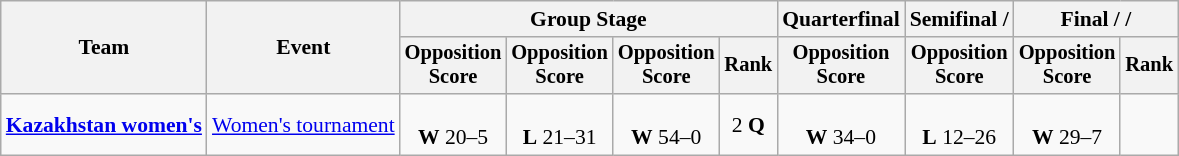<table class=wikitable style=font-size:90%;text-align:center>
<tr>
<th rowspan=2>Team</th>
<th rowspan=2>Event</th>
<th colspan=4>Group Stage</th>
<th>Quarterfinal</th>
<th>Semifinal / </th>
<th colspan=2>Final /  / </th>
</tr>
<tr style=font-size:95%>
<th>Opposition<br>Score</th>
<th>Opposition<br>Score</th>
<th>Opposition<br>Score</th>
<th>Rank</th>
<th>Opposition<br>Score</th>
<th>Opposition<br>Score</th>
<th>Opposition<br>Score</th>
<th>Rank</th>
</tr>
<tr>
<td align=left><strong><a href='#'>Kazakhstan women's</a></strong></td>
<td align=left><a href='#'>Women's tournament</a></td>
<td><br><strong>W</strong> 20–5</td>
<td><br><strong>L</strong> 21–31</td>
<td><br><strong>W</strong> 54–0</td>
<td>2 <strong>Q</strong></td>
<td><br><strong>W</strong> 34–0</td>
<td><br><strong>L</strong> 12–26</td>
<td><br><strong>W</strong> 29–7</td>
<td></td>
</tr>
</table>
